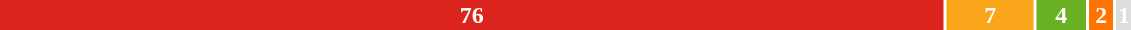<table style="width:60%; text-align:center;">
<tr style="color:white;">
<td style="background:#DC241f; width:84.4%;"><strong>76</strong></td>
<td style="background:#FAA61A; width:7.8%;"><strong>7</strong></td>
<td style="background:#6AB023; width:4.4%;"><strong>4</strong></td>
<td style="background:#FF7300; width:2.2%;"><strong>2</strong></td>
<td style="background:#DDDDDD; width:1.1%;"><strong>1</strong></td>
</tr>
<tr>
<td><span></span></td>
<td><span></span></td>
<td><span></span></td>
<td><span></span></td>
<td><span></span></td>
</tr>
</table>
